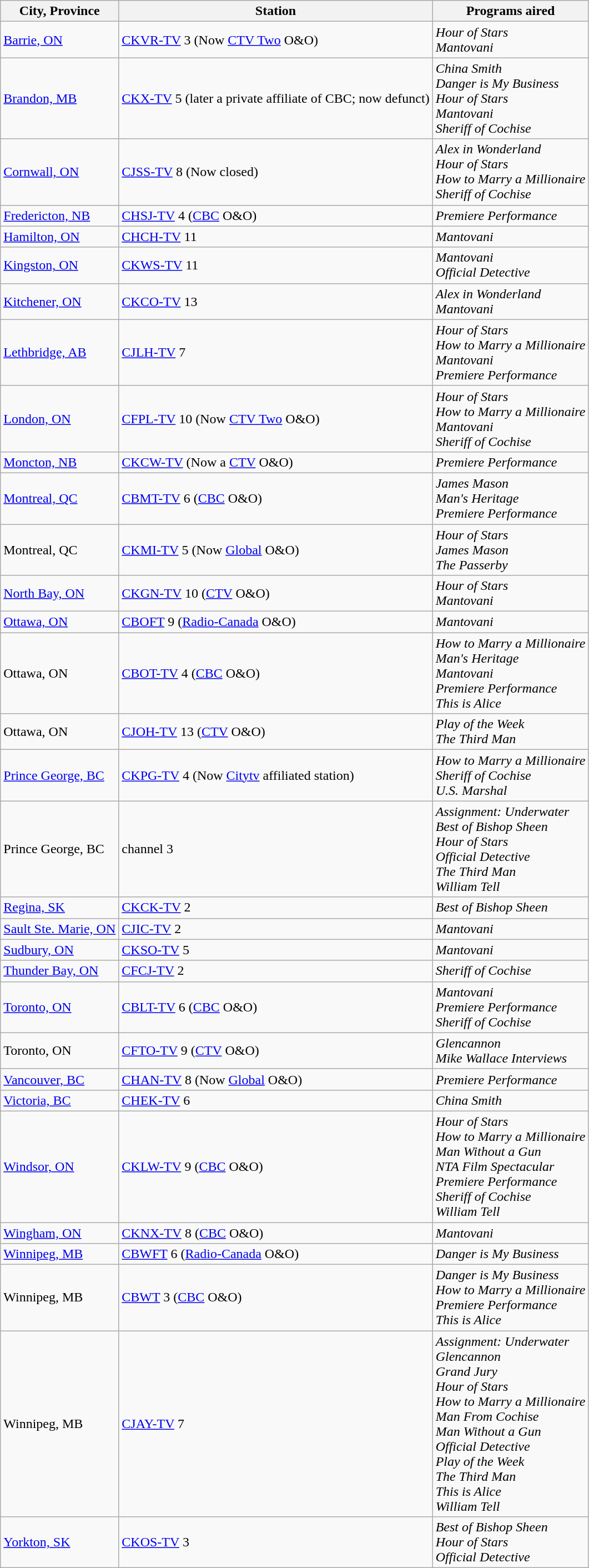<table class="wikitable">
<tr>
<th>City, Province</th>
<th>Station</th>
<th>Programs aired</th>
</tr>
<tr>
<td><a href='#'>Barrie, ON</a></td>
<td><a href='#'>CKVR-TV</a> 3 (Now <a href='#'>CTV Two</a> O&O)</td>
<td><em>Hour of Stars</em><br> <em>Mantovani</em></td>
</tr>
<tr>
<td><a href='#'>Brandon, MB</a></td>
<td><a href='#'>CKX-TV</a> 5 (later a private affiliate of CBC; now defunct)</td>
<td><em>China Smith</em><br> <em>Danger is My Business</em><br> <em>Hour of Stars</em><br> <em>Mantovani</em><br> <em>Sheriff of Cochise</em></td>
</tr>
<tr>
<td><a href='#'>Cornwall, ON</a></td>
<td><a href='#'>CJSS-TV</a> 8 (Now closed)</td>
<td><em>Alex in Wonderland</em><br> <em>Hour of Stars</em> <br> <em>How to Marry a Millionaire</em><br> <em>Sheriff of Cochise</em></td>
</tr>
<tr>
<td><a href='#'>Fredericton, NB</a></td>
<td><a href='#'>CHSJ-TV</a> 4 (<a href='#'>CBC</a> O&O)</td>
<td><em>Premiere Performance</em></td>
</tr>
<tr>
<td><a href='#'>Hamilton, ON</a></td>
<td><a href='#'>CHCH-TV</a> 11</td>
<td><em>Mantovani</em></td>
</tr>
<tr>
<td><a href='#'>Kingston, ON</a></td>
<td><a href='#'>CKWS-TV</a> 11</td>
<td><em>Mantovani</em><br> <em>Official Detective</em></td>
</tr>
<tr>
<td><a href='#'>Kitchener, ON</a></td>
<td><a href='#'>CKCO-TV</a> 13</td>
<td><em>Alex in Wonderland</em><br> <em>Mantovani</em></td>
</tr>
<tr>
<td><a href='#'>Lethbridge, AB</a></td>
<td><a href='#'>CJLH-TV</a> 7</td>
<td><em>Hour of Stars</em><br> <em>How to Marry a Millionaire</em><br> <em>Mantovani</em><br> <em>Premiere Performance</em></td>
</tr>
<tr>
<td><a href='#'>London, ON</a></td>
<td><a href='#'>CFPL-TV</a> 10 (Now <a href='#'>CTV Two</a> O&O)</td>
<td><em>Hour of Stars</em><br> <em>How to Marry a Millionaire</em><br> <em>Mantovani</em><br> <em>Sheriff of Cochise</em></td>
</tr>
<tr>
<td><a href='#'>Moncton, NB</a></td>
<td><a href='#'>CKCW-TV</a> (Now a <a href='#'>CTV</a> O&O)</td>
<td><em>Premiere Performance</em></td>
</tr>
<tr>
<td><a href='#'>Montreal, QC</a></td>
<td><a href='#'>CBMT-TV</a> 6 (<a href='#'>CBC</a> O&O)</td>
<td><em>James Mason</em><br> <em>Man's Heritage</em><br> <em>Premiere Performance</em></td>
</tr>
<tr>
<td>Montreal, QC</td>
<td><a href='#'>CKMI-TV</a> 5 (Now <a href='#'>Global</a> O&O)</td>
<td><em>Hour of Stars</em><br> <em>James Mason</em><br> <em>The Passerby</em></td>
</tr>
<tr>
<td><a href='#'>North Bay, ON</a></td>
<td><a href='#'>CKGN-TV</a> 10 (<a href='#'>CTV</a> O&O)</td>
<td><em>Hour of Stars</em><br> <em>Mantovani</em></td>
</tr>
<tr>
<td><a href='#'>Ottawa, ON</a></td>
<td><a href='#'>CBOFT</a> 9 (<a href='#'>Radio-Canada</a> O&O)</td>
<td><em>Mantovani</em></td>
</tr>
<tr>
<td>Ottawa, ON</td>
<td><a href='#'>CBOT-TV</a> 4 (<a href='#'>CBC</a> O&O)</td>
<td><em>How to Marry a Millionaire</em><br> <em>Man's Heritage</em><br> <em>Mantovani</em><br> <em>Premiere Performance</em><br> <em>This is Alice</em></td>
</tr>
<tr>
<td>Ottawa, ON</td>
<td><a href='#'>CJOH-TV</a> 13 (<a href='#'>CTV</a> O&O)</td>
<td><em>Play of the Week</em><br> <em>The Third Man</em></td>
</tr>
<tr>
<td><a href='#'>Prince George, BC</a></td>
<td><a href='#'>CKPG-TV</a> 4 (Now <a href='#'>Citytv</a> affiliated station)</td>
<td><em>How to Marry a Millionaire</em><br> <em>Sheriff of Cochise</em><br> <em>U.S. Marshal</em></td>
</tr>
<tr>
<td>Prince George, BC</td>
<td>channel 3</td>
<td><em>Assignment: Underwater</em><br> <em>Best of Bishop Sheen</em><br> <em>Hour of Stars</em><br> <em>Official Detective</em><br> <em>The Third Man</em><br> <em>William Tell</em></td>
</tr>
<tr>
<td><a href='#'>Regina, SK</a></td>
<td><a href='#'>CKCK-TV</a> 2</td>
<td><em>Best of Bishop Sheen</em></td>
</tr>
<tr>
<td><a href='#'>Sault Ste. Marie, ON</a></td>
<td><a href='#'>CJIC-TV</a> 2</td>
<td><em>Mantovani</em></td>
</tr>
<tr>
<td><a href='#'>Sudbury, ON</a></td>
<td><a href='#'>CKSO-TV</a> 5</td>
<td><em>Mantovani</em></td>
</tr>
<tr>
<td><a href='#'>Thunder Bay, ON</a></td>
<td><a href='#'>CFCJ-TV</a> 2</td>
<td><em>Sheriff of Cochise</em></td>
</tr>
<tr>
<td><a href='#'>Toronto, ON</a></td>
<td><a href='#'>CBLT-TV</a> 6 (<a href='#'>CBC</a> O&O)</td>
<td><em>Mantovani</em><br> <em>Premiere Performance</em><br> <em>Sheriff of Cochise</em></td>
</tr>
<tr>
<td>Toronto, ON</td>
<td><a href='#'>CFTO-TV</a> 9 (<a href='#'>CTV</a> O&O)</td>
<td><em>Glencannon</em><br> <em>Mike Wallace Interviews</em></td>
</tr>
<tr>
<td><a href='#'>Vancouver, BC</a></td>
<td><a href='#'>CHAN-TV</a> 8 (Now <a href='#'>Global</a> O&O)</td>
<td><em>Premiere Performance</em></td>
</tr>
<tr>
<td><a href='#'>Victoria, BC</a></td>
<td><a href='#'>CHEK-TV</a> 6</td>
<td><em>China Smith</em></td>
</tr>
<tr>
<td><a href='#'>Windsor, ON</a></td>
<td><a href='#'>CKLW-TV</a> 9 (<a href='#'>CBC</a> O&O)</td>
<td><em>Hour of Stars</em><br> <em>How to Marry a Millionaire</em><br> <em>Man Without a Gun</em><br> <em>NTA Film Spectacular</em><br> <em>Premiere Performance</em><br> <em>Sheriff of Cochise</em><br> <em>William Tell</em></td>
</tr>
<tr>
<td><a href='#'>Wingham, ON</a></td>
<td><a href='#'>CKNX-TV</a> 8 (<a href='#'>CBC</a> O&O)</td>
<td><em>Mantovani</em></td>
</tr>
<tr>
<td><a href='#'>Winnipeg, MB</a></td>
<td><a href='#'>CBWFT</a> 6 (<a href='#'>Radio-Canada</a> O&O)</td>
<td><em>Danger is My Business</em></td>
</tr>
<tr>
<td>Winnipeg, MB</td>
<td><a href='#'>CBWT</a> 3 (<a href='#'>CBC</a> O&O)</td>
<td><em>Danger is My Business</em><br> <em>How to Marry a Millionaire</em><br> <em>Premiere Performance</em><br> <em>This is Alice</em></td>
</tr>
<tr>
<td>Winnipeg, MB</td>
<td><a href='#'>CJAY-TV</a> 7</td>
<td><em>Assignment: Underwater</em><br> <em>Glencannon</em><br> <em>Grand Jury</em><br> <em>Hour of Stars</em><br> <em>How to Marry a Millionaire</em><br> <em>Man From Cochise</em><br> <em>Man Without a Gun</em><br> <em>Official Detective</em><br> <em>Play of the Week</em><br> <em>The Third Man</em><br> <em>This is Alice</em><br> <em>William Tell</em></td>
</tr>
<tr>
<td><a href='#'>Yorkton, SK</a></td>
<td><a href='#'>CKOS-TV</a> 3</td>
<td><em>Best of Bishop Sheen</em><br> <em>Hour of Stars</em><br> <em>Official Detective</em></td>
</tr>
</table>
